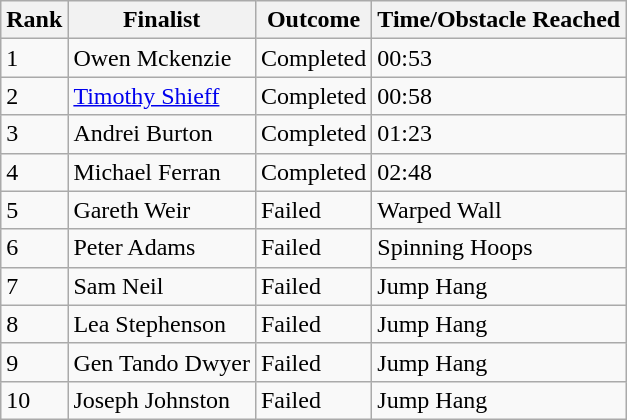<table class="wikitable">
<tr>
<th>Rank</th>
<th>Finalist</th>
<th>Outcome</th>
<th>Time/Obstacle Reached</th>
</tr>
<tr>
<td>1</td>
<td>Owen Mckenzie</td>
<td>Completed</td>
<td>00:53</td>
</tr>
<tr>
<td>2</td>
<td><a href='#'>Timothy Shieff</a></td>
<td>Completed</td>
<td>00:58</td>
</tr>
<tr>
<td>3</td>
<td>Andrei Burton</td>
<td>Completed</td>
<td>01:23</td>
</tr>
<tr>
<td>4</td>
<td>Michael Ferran</td>
<td>Completed</td>
<td>02:48</td>
</tr>
<tr>
<td>5</td>
<td>Gareth Weir</td>
<td>Failed</td>
<td>Warped Wall</td>
</tr>
<tr>
<td>6</td>
<td>Peter Adams</td>
<td>Failed</td>
<td>Spinning Hoops</td>
</tr>
<tr>
<td>7</td>
<td>Sam Neil</td>
<td>Failed</td>
<td>Jump Hang</td>
</tr>
<tr>
<td>8</td>
<td>Lea Stephenson</td>
<td>Failed</td>
<td>Jump Hang</td>
</tr>
<tr>
<td>9</td>
<td>Gen Tando Dwyer</td>
<td>Failed</td>
<td>Jump Hang</td>
</tr>
<tr>
<td>10</td>
<td>Joseph Johnston</td>
<td>Failed</td>
<td>Jump Hang</td>
</tr>
</table>
